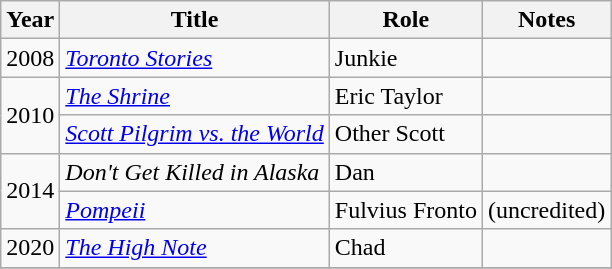<table class="wikitable sortable">
<tr>
<th>Year</th>
<th>Title</th>
<th>Role</th>
<th class="unsortable">Notes</th>
</tr>
<tr>
<td>2008</td>
<td><em><a href='#'>Toronto Stories</a></em></td>
<td>Junkie</td>
<td></td>
</tr>
<tr>
<td rowspan="2">2010</td>
<td data-sort-value="Shrine, The"><em><a href='#'>The Shrine</a></em></td>
<td>Eric Taylor</td>
<td></td>
</tr>
<tr>
<td><em><a href='#'>Scott Pilgrim vs. the World</a></em></td>
<td>Other Scott</td>
<td></td>
</tr>
<tr>
<td rowspan="2">2014</td>
<td><em>Don't Get Killed in Alaska</em></td>
<td>Dan</td>
<td></td>
</tr>
<tr>
<td><em><a href='#'>Pompeii</a></em></td>
<td>Fulvius Fronto</td>
<td>(uncredited)</td>
</tr>
<tr>
<td>2020</td>
<td data-sort-value="High Note, The"><em><a href='#'>The High Note</a></em></td>
<td>Chad</td>
<td></td>
</tr>
<tr>
</tr>
</table>
